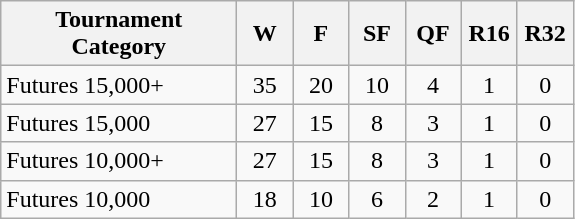<table class="wikitable" style=text-align:center;>
<tr>
<th width=150>Tournament Category</th>
<th width=30>W</th>
<th width=30>F</th>
<th width=30>SF</th>
<th width=30>QF</th>
<th width=30>R16</th>
<th width=30>R32</th>
</tr>
<tr>
<td align=left>Futures 15,000+</td>
<td>35</td>
<td>20</td>
<td>10</td>
<td>4</td>
<td>1</td>
<td>0</td>
</tr>
<tr>
<td align=left>Futures 15,000</td>
<td>27</td>
<td>15</td>
<td>8</td>
<td>3</td>
<td>1</td>
<td>0</td>
</tr>
<tr>
<td align=left>Futures 10,000+</td>
<td>27</td>
<td>15</td>
<td>8</td>
<td>3</td>
<td>1</td>
<td>0</td>
</tr>
<tr>
<td align=left>Futures 10,000</td>
<td>18</td>
<td>10</td>
<td>6</td>
<td>2</td>
<td>1</td>
<td>0</td>
</tr>
</table>
